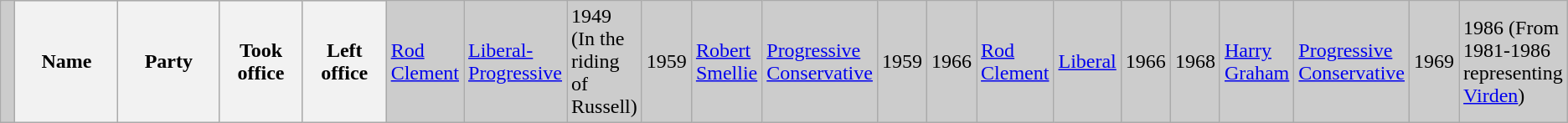<table class="wikitable">
<tr bgcolor="CCCCCC">
<td> </td>
<th width="30%">Name</th>
<th width="30%">Party</th>
<th width="20%">Took office</th>
<th width="20%">Left office<br></th>
<td><a href='#'>Rod Clement</a><br></td>
<td><a href='#'>Liberal-Progressive</a></td>
<td>1949 (In the riding of Russell)</td>
<td>1959<br></td>
<td><a href='#'>Robert Smellie</a><br></td>
<td><a href='#'>Progressive Conservative</a></td>
<td>1959</td>
<td>1966<br></td>
<td><a href='#'>Rod Clement</a><br></td>
<td><a href='#'>Liberal</a></td>
<td>1966</td>
<td>1968<br></td>
<td><a href='#'>Harry Graham</a><br></td>
<td><a href='#'>Progressive Conservative</a></td>
<td>1969</td>
<td>1986 (From 1981-1986 representing <a href='#'>Virden</a>)</td>
</tr>
</table>
